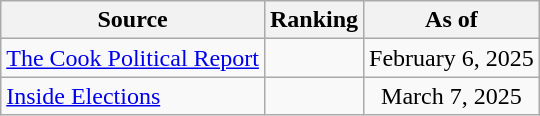<table class="wikitable" style="text-align:center">
<tr>
<th>Source</th>
<th>Ranking</th>
<th>As of</th>
</tr>
<tr>
<td align=left><a href='#'>The Cook Political Report</a></td>
<td></td>
<td>February 6, 2025</td>
</tr>
<tr>
<td align=left><a href='#'>Inside Elections</a></td>
<td></td>
<td>March 7, 2025</td>
</tr>
</table>
